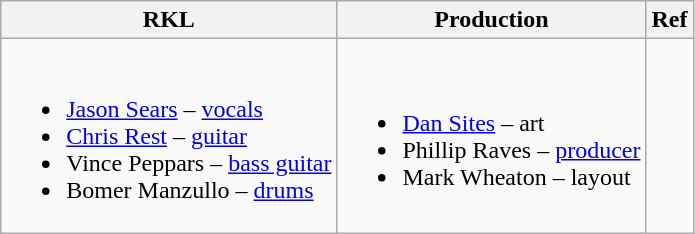<table class="wikitable">
<tr>
<th style="text-align:center;">RKL</th>
<th style="text-align:center;">Production</th>
<th align="bottom">Ref</th>
</tr>
<tr>
<td><br><ul><li><a href='#'>Jason Sears</a> – <a href='#'>vocals</a></li><li><a href='#'>Chris Rest</a> – <a href='#'>guitar</a></li><li>Vince Peppars – <a href='#'>bass guitar</a></li><li>Bomer Manzullo – <a href='#'>drums</a></li></ul></td>
<td><br>
<ul><li><a href='#'>Dan Sites</a> – art</li><li>Phillip Raves – <a href='#'>producer</a></li><li>Mark Wheaton – layout</li></ul></td>
<td style="text-align:center;"></td>
</tr>
</table>
